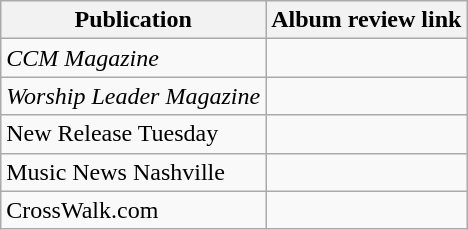<table class="wikitable">
<tr>
<th>Publication</th>
<th>Album review link</th>
</tr>
<tr>
<td><em>CCM Magazine</em></td>
<td></td>
</tr>
<tr>
<td><em>Worship Leader Magazine</em></td>
<td></td>
</tr>
<tr>
<td>New Release Tuesday</td>
<td></td>
</tr>
<tr>
<td>Music News Nashville</td>
<td></td>
</tr>
<tr>
<td>CrossWalk.com</td>
<td></td>
</tr>
</table>
